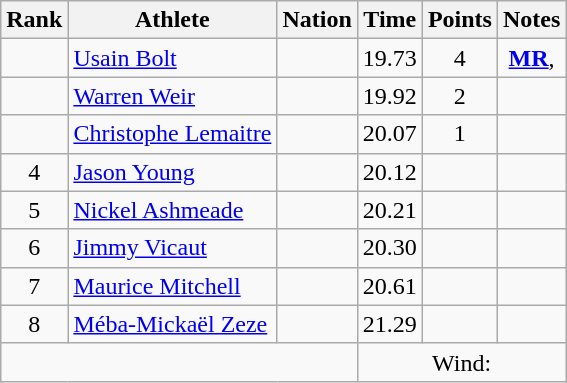<table class="wikitable mw-datatable sortable" style="text-align:center;">
<tr>
<th>Rank</th>
<th>Athlete</th>
<th>Nation</th>
<th>Time</th>
<th>Points</th>
<th>Notes</th>
</tr>
<tr>
<td></td>
<td align=left><a href='#'>Usain Bolt</a></td>
<td align=left></td>
<td>19.73</td>
<td>4</td>
<td><strong><a href='#'>MR</a></strong>, </td>
</tr>
<tr>
<td></td>
<td align=left><a href='#'>Warren Weir</a></td>
<td align=left></td>
<td>19.92</td>
<td>2</td>
<td></td>
</tr>
<tr>
<td></td>
<td align=left><a href='#'>Christophe Lemaitre</a></td>
<td align=left></td>
<td>20.07</td>
<td>1</td>
<td></td>
</tr>
<tr>
<td>4</td>
<td align=left><a href='#'>Jason Young</a></td>
<td align=left></td>
<td>20.12</td>
<td></td>
<td></td>
</tr>
<tr>
<td>5</td>
<td align=left><a href='#'>Nickel Ashmeade</a></td>
<td align=left></td>
<td>20.21</td>
<td></td>
<td></td>
</tr>
<tr>
<td>6</td>
<td align=left><a href='#'>Jimmy Vicaut</a></td>
<td align=left></td>
<td>20.30</td>
<td></td>
<td></td>
</tr>
<tr>
<td>7</td>
<td align=left><a href='#'>Maurice Mitchell</a></td>
<td align=left></td>
<td>20.61</td>
<td></td>
<td></td>
</tr>
<tr>
<td>8</td>
<td align=left><a href='#'>Méba-Mickaël Zeze</a></td>
<td align=left></td>
<td>21.29</td>
<td></td>
<td></td>
</tr>
<tr class="sortbottom">
<td colspan=3></td>
<td colspan=3>Wind: </td>
</tr>
</table>
